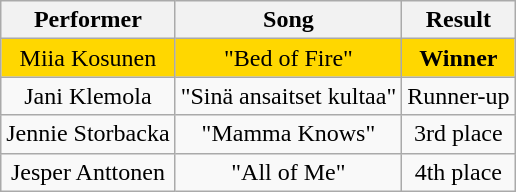<table class="wikitable" style="text-align: center; width: auto">
<tr>
<th>Performer</th>
<th>Song</th>
<th>Result</th>
</tr>
<tr style="background:gold">
<td>Miia Kosunen</td>
<td>"Bed of Fire"</td>
<td><strong>Winner</strong></td>
</tr>
<tr>
<td>Jani Klemola</td>
<td>"Sinä ansaitset kultaa"</td>
<td>Runner-up</td>
</tr>
<tr>
<td>Jennie Storbacka</td>
<td>"Mamma Knows"</td>
<td>3rd place</td>
</tr>
<tr>
<td>Jesper Anttonen</td>
<td>"All of Me"</td>
<td>4th place</td>
</tr>
</table>
